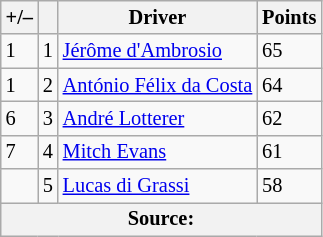<table class="wikitable" style="font-size: 85%">
<tr>
<th scope="col">+/–</th>
<th scope="col"></th>
<th scope="col">Driver</th>
<th scope="col">Points</th>
</tr>
<tr>
<td align="left"> 1</td>
<td align="center">1</td>
<td> <a href='#'>Jérôme d'Ambrosio</a></td>
<td align="left">65</td>
</tr>
<tr>
<td align="left"> 1</td>
<td align="center">2</td>
<td> <a href='#'>António Félix da Costa</a></td>
<td align="left">64</td>
</tr>
<tr>
<td align="left"> 6</td>
<td align="center">3</td>
<td> <a href='#'>André Lotterer</a></td>
<td align="left">62</td>
</tr>
<tr>
<td align="left"> 7</td>
<td align="center">4</td>
<td> <a href='#'>Mitch Evans</a></td>
<td align="left">61</td>
</tr>
<tr>
<td align="left"></td>
<td align="center">5</td>
<td> <a href='#'>Lucas di Grassi</a></td>
<td align="left">58</td>
</tr>
<tr>
<th colspan=4>Source:</th>
</tr>
</table>
